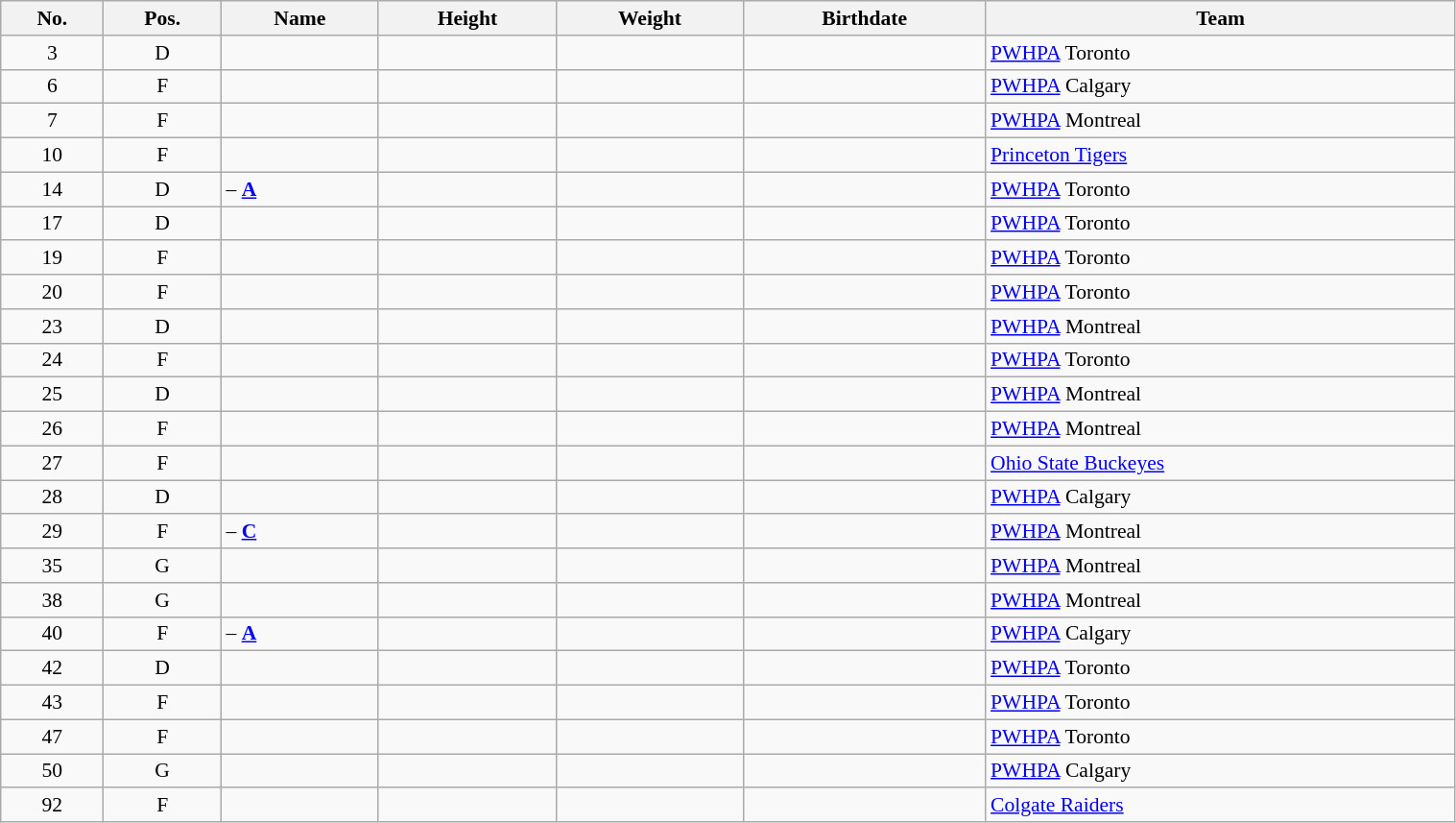<table class="wikitable sortable" width="80%" style="font-size: 90%; text-align: center;">
<tr>
<th>No.</th>
<th>Pos.</th>
<th>Name</th>
<th>Height</th>
<th>Weight</th>
<th>Birthdate</th>
<th>Team</th>
</tr>
<tr>
<td>3</td>
<td>D</td>
<td align=left></td>
<td></td>
<td></td>
<td></td>
<td style="text-align:left;"> <a href='#'>PWHPA</a> Toronto</td>
</tr>
<tr>
<td>6</td>
<td>F</td>
<td align=left></td>
<td></td>
<td></td>
<td></td>
<td style="text-align:left;"> <a href='#'>PWHPA</a> Calgary</td>
</tr>
<tr>
<td>7</td>
<td>F</td>
<td align=left></td>
<td></td>
<td></td>
<td></td>
<td style="text-align:left;"> <a href='#'>PWHPA</a> Montreal</td>
</tr>
<tr>
<td>10</td>
<td>F</td>
<td align=left></td>
<td></td>
<td></td>
<td></td>
<td style="text-align:left;"> <a href='#'>Princeton Tigers</a></td>
</tr>
<tr>
<td>14</td>
<td>D</td>
<td align=left> – <a href='#'><strong>A</strong></a></td>
<td></td>
<td></td>
<td></td>
<td style="text-align:left;"> <a href='#'>PWHPA</a> Toronto</td>
</tr>
<tr>
<td>17</td>
<td>D</td>
<td align=left></td>
<td></td>
<td></td>
<td></td>
<td style="text-align:left;"> <a href='#'>PWHPA</a> Toronto</td>
</tr>
<tr>
<td>19</td>
<td>F</td>
<td align=left></td>
<td></td>
<td></td>
<td></td>
<td style="text-align:left;"> <a href='#'>PWHPA</a> Toronto</td>
</tr>
<tr>
<td>20</td>
<td>F</td>
<td align=left></td>
<td></td>
<td></td>
<td></td>
<td style="text-align:left;"> <a href='#'>PWHPA</a> Toronto</td>
</tr>
<tr>
<td>23</td>
<td>D</td>
<td align=left></td>
<td></td>
<td></td>
<td></td>
<td style="text-align:left;"> <a href='#'>PWHPA</a> Montreal</td>
</tr>
<tr>
<td>24</td>
<td>F</td>
<td align=left></td>
<td></td>
<td></td>
<td></td>
<td style="text-align:left;"> <a href='#'>PWHPA</a> Toronto</td>
</tr>
<tr>
<td>25</td>
<td>D</td>
<td align=left></td>
<td></td>
<td></td>
<td></td>
<td style="text-align:left;"> <a href='#'>PWHPA</a> Montreal</td>
</tr>
<tr>
<td>26</td>
<td>F</td>
<td align=left></td>
<td></td>
<td></td>
<td></td>
<td style="text-align:left;"> <a href='#'>PWHPA</a> Montreal</td>
</tr>
<tr>
<td>27</td>
<td>F</td>
<td align=left></td>
<td></td>
<td></td>
<td></td>
<td style="text-align:left;"> <a href='#'>Ohio State Buckeyes</a></td>
</tr>
<tr>
<td>28</td>
<td>D</td>
<td align=left></td>
<td></td>
<td></td>
<td></td>
<td style="text-align:left;"> <a href='#'>PWHPA</a> Calgary</td>
</tr>
<tr>
<td>29</td>
<td>F</td>
<td align=left> – <a href='#'><strong>C</strong></a></td>
<td></td>
<td></td>
<td></td>
<td style="text-align:left;"> <a href='#'>PWHPA</a> Montreal</td>
</tr>
<tr>
<td>35</td>
<td>G</td>
<td align=left></td>
<td></td>
<td></td>
<td></td>
<td style="text-align:left;"> <a href='#'>PWHPA</a> Montreal</td>
</tr>
<tr>
<td>38</td>
<td>G</td>
<td align=left></td>
<td></td>
<td></td>
<td></td>
<td style="text-align:left;"> <a href='#'>PWHPA</a> Montreal</td>
</tr>
<tr>
<td>40</td>
<td>F</td>
<td align=left> – <a href='#'><strong>A</strong></a></td>
<td></td>
<td></td>
<td></td>
<td style="text-align:left;"> <a href='#'>PWHPA</a> Calgary</td>
</tr>
<tr>
<td>42</td>
<td>D</td>
<td align=left></td>
<td></td>
<td></td>
<td></td>
<td style="text-align:left;"> <a href='#'>PWHPA</a> Toronto</td>
</tr>
<tr>
<td>43</td>
<td>F</td>
<td align=left></td>
<td></td>
<td></td>
<td></td>
<td style="text-align:left;"> <a href='#'>PWHPA</a> Toronto</td>
</tr>
<tr>
<td>47</td>
<td>F</td>
<td align=left></td>
<td></td>
<td></td>
<td></td>
<td style="text-align:left;"> <a href='#'>PWHPA</a> Toronto</td>
</tr>
<tr>
<td>50</td>
<td>G</td>
<td align=left></td>
<td></td>
<td></td>
<td></td>
<td style="text-align:left;"> <a href='#'>PWHPA</a> Calgary</td>
</tr>
<tr>
<td>92</td>
<td>F</td>
<td align=left></td>
<td></td>
<td></td>
<td></td>
<td style="text-align:left;"> <a href='#'>Colgate Raiders</a></td>
</tr>
</table>
